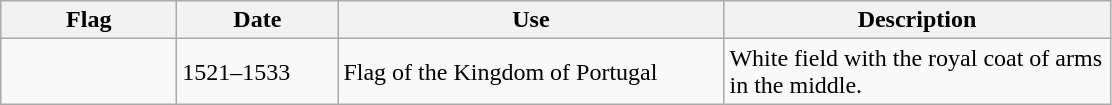<table class="wikitable">
<tr>
<th style="width:110px;">Flag</th>
<th style="width:100px;">Date</th>
<th style="width:250px;">Use</th>
<th style="width:250px;">Description</th>
</tr>
<tr>
<td></td>
<td>1521–1533</td>
<td>Flag of the Kingdom of Portugal</td>
<td>White field with the royal coat of arms in the middle.</td>
</tr>
</table>
